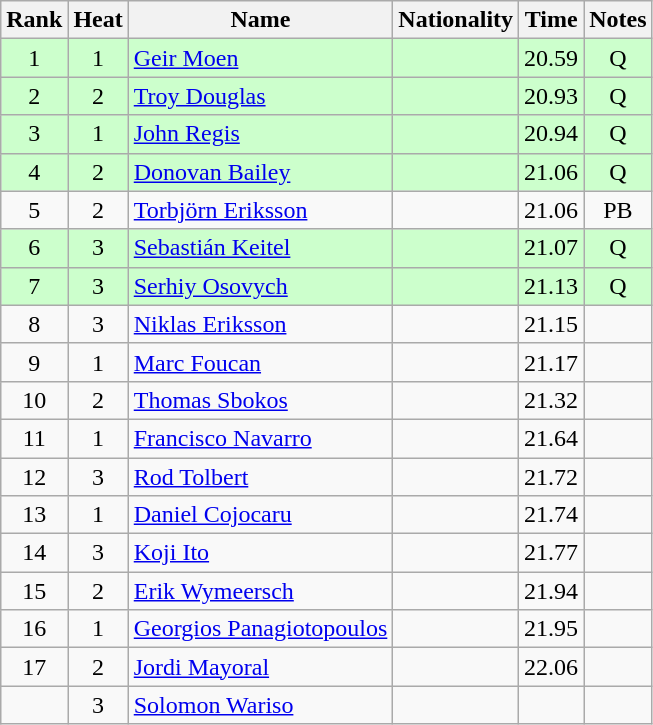<table class="wikitable sortable" style="text-align:center">
<tr>
<th>Rank</th>
<th>Heat</th>
<th>Name</th>
<th>Nationality</th>
<th>Time</th>
<th>Notes</th>
</tr>
<tr bgcolor=ccffcc>
<td>1</td>
<td>1</td>
<td align="left"><a href='#'>Geir Moen</a></td>
<td align=left></td>
<td>20.59</td>
<td>Q</td>
</tr>
<tr bgcolor=ccffcc>
<td>2</td>
<td>2</td>
<td align="left"><a href='#'>Troy Douglas</a></td>
<td align=left></td>
<td>20.93</td>
<td>Q</td>
</tr>
<tr bgcolor=ccffcc>
<td>3</td>
<td>1</td>
<td align="left"><a href='#'>John Regis</a></td>
<td align=left></td>
<td>20.94</td>
<td>Q</td>
</tr>
<tr bgcolor=ccffcc>
<td>4</td>
<td>2</td>
<td align="left"><a href='#'>Donovan Bailey</a></td>
<td align=left></td>
<td>21.06</td>
<td>Q</td>
</tr>
<tr>
<td>5</td>
<td>2</td>
<td align="left"><a href='#'>Torbjörn Eriksson</a></td>
<td align=left></td>
<td>21.06</td>
<td>PB</td>
</tr>
<tr bgcolor=ccffcc>
<td>6</td>
<td>3</td>
<td align="left"><a href='#'>Sebastián Keitel</a></td>
<td align=left></td>
<td>21.07</td>
<td>Q</td>
</tr>
<tr bgcolor=ccffcc>
<td>7</td>
<td>3</td>
<td align="left"><a href='#'>Serhiy Osovych</a></td>
<td align=left></td>
<td>21.13</td>
<td>Q</td>
</tr>
<tr>
<td>8</td>
<td>3</td>
<td align="left"><a href='#'>Niklas Eriksson</a></td>
<td align=left></td>
<td>21.15</td>
<td></td>
</tr>
<tr>
<td>9</td>
<td>1</td>
<td align="left"><a href='#'>Marc Foucan</a></td>
<td align=left></td>
<td>21.17</td>
<td></td>
</tr>
<tr>
<td>10</td>
<td>2</td>
<td align="left"><a href='#'>Thomas Sbokos</a></td>
<td align=left></td>
<td>21.32</td>
<td></td>
</tr>
<tr>
<td>11</td>
<td>1</td>
<td align="left"><a href='#'>Francisco Navarro</a></td>
<td align=left></td>
<td>21.64</td>
<td></td>
</tr>
<tr>
<td>12</td>
<td>3</td>
<td align="left"><a href='#'>Rod Tolbert</a></td>
<td align=left></td>
<td>21.72</td>
<td></td>
</tr>
<tr>
<td>13</td>
<td>1</td>
<td align="left"><a href='#'>Daniel Cojocaru</a></td>
<td align=left></td>
<td>21.74</td>
<td></td>
</tr>
<tr>
<td>14</td>
<td>3</td>
<td align="left"><a href='#'>Koji Ito</a></td>
<td align=left></td>
<td>21.77</td>
<td></td>
</tr>
<tr>
<td>15</td>
<td>2</td>
<td align="left"><a href='#'>Erik Wymeersch</a></td>
<td align=left></td>
<td>21.94</td>
<td></td>
</tr>
<tr>
<td>16</td>
<td>1</td>
<td align="left"><a href='#'>Georgios Panagiotopoulos</a></td>
<td align=left></td>
<td>21.95</td>
<td></td>
</tr>
<tr>
<td>17</td>
<td>2</td>
<td align="left"><a href='#'>Jordi Mayoral</a></td>
<td align=left></td>
<td>22.06</td>
<td></td>
</tr>
<tr>
<td></td>
<td>3</td>
<td align="left"><a href='#'>Solomon Wariso</a></td>
<td align=left></td>
<td></td>
<td></td>
</tr>
</table>
